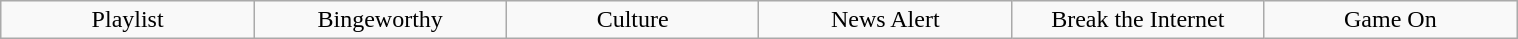<table class= "wikitable" style= "text-align: center; width: 80%; margin: 1em auto 1em auto;">
<tr>
<td style=width:70pt;">Playlist</td>
<td style=width:70pt;">Bingeworthy</td>
<td style=width:70pt;">Culture</td>
<td style=width:70pt;">News Alert</td>
<td style=width:70pt;">Break the Internet</td>
<td style=width:70pt;">Game On</td>
</tr>
</table>
